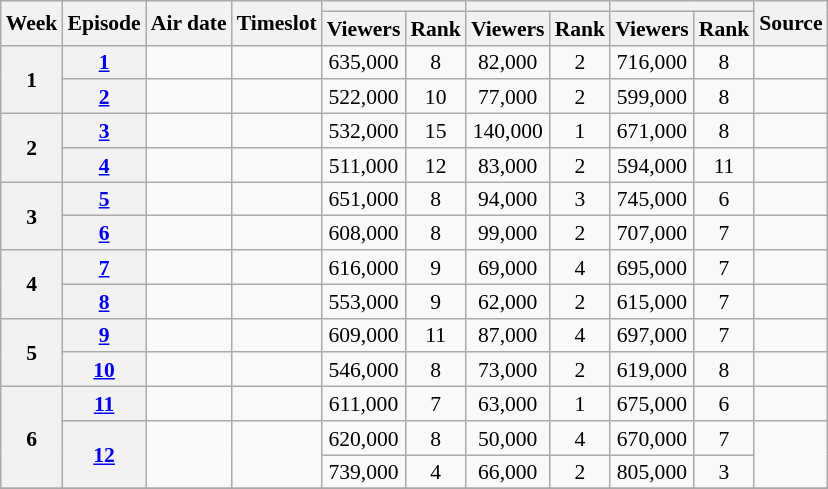<table class="wikitable nowrap" style="text-align:center; font-size:90%; line-height:16px;">
<tr>
<th rowspan="2">Week</th>
<th rowspan="2">Episode</th>
<th rowspan="2" class="unsortable">Air date</th>
<th rowspan="2" class="unsortable">Timeslot</th>
<th colspan="2"></th>
<th colspan="2"></th>
<th colspan="2"></th>
<th rowspan="2">Source</th>
</tr>
<tr>
<th>Viewers</th>
<th>Rank</th>
<th>Viewers</th>
<th>Rank</th>
<th>Viewers</th>
<th>Rank</th>
</tr>
<tr>
<th rowspan="2">1</th>
<th><a href='#'>1</a></th>
<td style="text-align:left"></td>
<td style="text-align:left"></td>
<td>635,000</td>
<td>8</td>
<td>82,000</td>
<td>2</td>
<td>716,000</td>
<td>8</td>
<td></td>
</tr>
<tr>
<th><a href='#'>2</a></th>
<td style="text-align:left"></td>
<td style="text-align:left"></td>
<td>522,000</td>
<td>10</td>
<td>77,000</td>
<td>2</td>
<td>599,000</td>
<td>8</td>
<td></td>
</tr>
<tr>
<th rowspan="2">2</th>
<th><a href='#'>3</a></th>
<td style="text-align:left"></td>
<td style="text-align:left"></td>
<td>532,000</td>
<td>15</td>
<td>140,000</td>
<td>1</td>
<td>671,000</td>
<td>8</td>
<td></td>
</tr>
<tr>
<th><a href='#'>4</a></th>
<td style="text-align:left"></td>
<td style="text-align:left"></td>
<td>511,000</td>
<td>12</td>
<td>83,000</td>
<td>2</td>
<td>594,000</td>
<td>11</td>
<td></td>
</tr>
<tr>
<th rowspan="2">3</th>
<th><a href='#'>5</a></th>
<td style="text-align:left"></td>
<td style="text-align:left"></td>
<td>651,000</td>
<td>8</td>
<td>94,000</td>
<td>3</td>
<td>745,000</td>
<td>6</td>
<td></td>
</tr>
<tr>
<th><a href='#'>6</a></th>
<td style="text-align:left"></td>
<td style="text-align:left"></td>
<td>608,000</td>
<td>8</td>
<td>99,000</td>
<td>2</td>
<td>707,000</td>
<td>7</td>
<td></td>
</tr>
<tr>
<th rowspan="2">4</th>
<th><a href='#'>7</a></th>
<td style="text-align:left"></td>
<td style="text-align:left"></td>
<td>616,000</td>
<td>9</td>
<td>69,000</td>
<td>4</td>
<td>695,000</td>
<td>7</td>
<td></td>
</tr>
<tr>
<th><a href='#'>8</a></th>
<td style="text-align:left"></td>
<td style="text-align:left"></td>
<td>553,000</td>
<td>9</td>
<td>62,000</td>
<td>2</td>
<td>615,000</td>
<td>7</td>
<td></td>
</tr>
<tr>
<th rowspan="2">5</th>
<th><a href='#'>9</a></th>
<td style="text-align:left"></td>
<td style="text-align:left"></td>
<td>609,000</td>
<td>11</td>
<td>87,000</td>
<td>4</td>
<td>697,000</td>
<td>7</td>
<td></td>
</tr>
<tr>
<th><a href='#'>10</a></th>
<td style="text-align:left"></td>
<td style="text-align:left"></td>
<td>546,000</td>
<td>8</td>
<td>73,000</td>
<td>2</td>
<td>619,000</td>
<td>8</td>
<td></td>
</tr>
<tr>
<th rowspan="3">6</th>
<th><a href='#'>11</a></th>
<td style="text-align:left"></td>
<td style="text-align:left"></td>
<td>611,000</td>
<td>7</td>
<td>63,000</td>
<td>1</td>
<td>675,000</td>
<td>6</td>
<td></td>
</tr>
<tr>
<th rowspan=2><a href='#'>12</a></th>
<td rowspan="2"style="text-align:left"></td>
<td rowspan="2"style="text-align:left"></td>
<td>620,000</td>
<td>8</td>
<td>50,000</td>
<td>4</td>
<td>670,000</td>
<td>7</td>
<td rowspan=2></td>
</tr>
<tr>
<td>739,000</td>
<td>4</td>
<td>66,000</td>
<td>2</td>
<td>805,000</td>
<td>3</td>
</tr>
<tr>
</tr>
</table>
